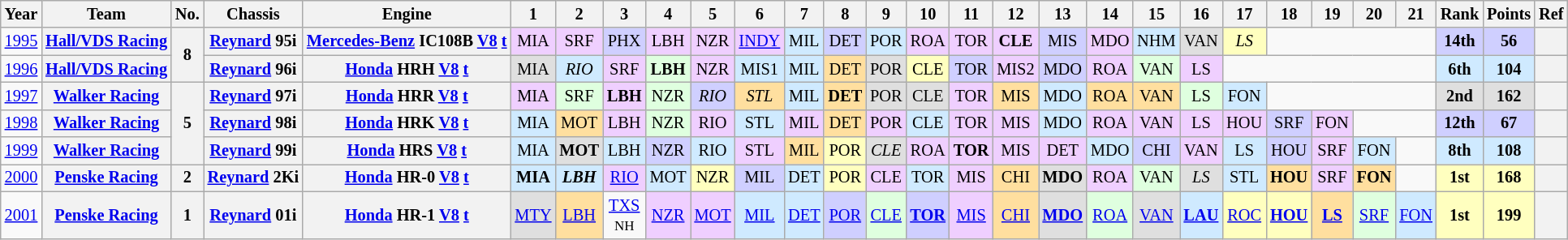<table class="wikitable" style="text-align:center; font-size:85%">
<tr>
<th>Year</th>
<th>Team</th>
<th>No.</th>
<th>Chassis</th>
<th>Engine</th>
<th>1</th>
<th>2</th>
<th>3</th>
<th>4</th>
<th>5</th>
<th>6</th>
<th>7</th>
<th>8</th>
<th>9</th>
<th>10</th>
<th>11</th>
<th>12</th>
<th>13</th>
<th>14</th>
<th>15</th>
<th>16</th>
<th>17</th>
<th>18</th>
<th>19</th>
<th>20</th>
<th>21</th>
<th>Rank</th>
<th>Points</th>
<th>Ref</th>
</tr>
<tr>
<td><a href='#'>1995</a></td>
<th nowrap><a href='#'>Hall/VDS Racing</a></th>
<th rowspan=2>8</th>
<th nowrap><a href='#'>Reynard</a> 95i</th>
<th nowrap><a href='#'>Mercedes-Benz</a> IC108B <a href='#'>V8</a> <a href='#'>t</a></th>
<td style="background:#EFCFFF;">MIA<br></td>
<td style="background:#EFCFFF;">SRF<br></td>
<td style="background:#CFCFFF;">PHX<br></td>
<td style="background:#EFCFFF;">LBH<br></td>
<td style="background:#EFCFFF;">NZR<br></td>
<td style="background:#EFCFFF;"><a href='#'>INDY</a><br></td>
<td style="background:#CFEAFF;">MIL<br></td>
<td style="background:#CFCFFF;">DET<br></td>
<td style="background:#CFEAFF;">POR<br></td>
<td style="background:#EFCFFF;">ROA<br></td>
<td style="background:#EFCFFF;">TOR<br></td>
<td style="background:#EFCFFF;"><strong>CLE</strong><br></td>
<td style="background:#CFCFFF;">MIS<br></td>
<td style="background:#EFCFFF;">MDO<br></td>
<td style="background:#CFEAFF;">NHM<br></td>
<td style="background:#DFDFDF;">VAN<br></td>
<td style="background:#FFFFBF;"><em>LS</em><br></td>
<td colspan=4></td>
<td style="background:#CFCFFF;"><strong>14th</strong></td>
<td style="background:#CFCFFF;"><strong>56</strong></td>
<th></th>
</tr>
<tr>
<td><a href='#'>1996</a></td>
<th nowrap><a href='#'>Hall/VDS Racing</a></th>
<th nowrap><a href='#'>Reynard</a> 96i</th>
<th nowrap><a href='#'>Honda</a> HRH <a href='#'>V8</a> <a href='#'>t</a></th>
<td style="background:#DFDFDF;">MIA<br></td>
<td style="background:#CFEAFF;"><em>RIO</em><br></td>
<td style="background:#EFCFFF;">SRF<br></td>
<td style="background:#DFFFDF;"><strong>LBH</strong><br></td>
<td style="background:#EFCFFF;">NZR<br></td>
<td style="background:#CFEAFF;">MIS1<br></td>
<td style="background:#CFEAFF;">MIL<br></td>
<td style="background:#FFDF9F;">DET<br></td>
<td style="background:#DFDFDF;">POR<br></td>
<td style="background:#FFFFBF;">CLE<br></td>
<td style="background:#CFCFFF;">TOR<br></td>
<td style="background:#EFCFFF;">MIS2<br></td>
<td style="background:#CFCFFF;">MDO<br></td>
<td style="background:#EFCFFF;">ROA<br></td>
<td style="background:#DFFFDF;">VAN<br></td>
<td style="background:#EFCFFF;">LS<br></td>
<td colspan=5></td>
<td style="background:#CFEAFF;"><strong>6th</strong></td>
<td style="background:#CFEAFF;"><strong>104</strong></td>
<th></th>
</tr>
<tr>
<td><a href='#'>1997</a></td>
<th nowrap><a href='#'>Walker Racing</a></th>
<th rowspan=3>5</th>
<th nowrap><a href='#'>Reynard</a> 97i</th>
<th nowrap><a href='#'>Honda</a> HRR <a href='#'>V8</a> <a href='#'>t</a></th>
<td style="background:#EFCFFF;">MIA<br></td>
<td style="background:#DFFFDF;">SRF<br></td>
<td style="background:#EFCFFF;"><strong>LBH</strong><br></td>
<td style="background:#DFFFDF;">NZR<br></td>
<td style="background:#CFCFFF;"><em>RIO</em><br></td>
<td style="background:#FFDF9F;"><em>STL</em><br></td>
<td style="background:#CFEAFF;">MIL<br></td>
<td style="background:#FFDF9F;"><strong>DET</strong><br></td>
<td style="background:#DFDFDF;">POR<br></td>
<td style="background:#DFDFDF;">CLE<br></td>
<td style="background:#EFCFFF;">TOR<br></td>
<td style="background:#FFDF9F;">MIS<br></td>
<td style="background:#CFEAFF;">MDO<br></td>
<td style="background:#FFDF9F;">ROA<br></td>
<td style="background:#FFDF9F;">VAN<br></td>
<td style="background:#DFFFDF;">LS<br></td>
<td style="background:#CFEAFF;">FON<br></td>
<td colspan=4></td>
<td style="background:#DFDFDF;"><strong>2nd</strong></td>
<td style="background:#DFDFDF;"><strong>162</strong></td>
<th></th>
</tr>
<tr>
<td><a href='#'>1998</a></td>
<th nowrap><a href='#'>Walker Racing</a></th>
<th nowrap><a href='#'>Reynard</a> 98i</th>
<th nowrap><a href='#'>Honda</a> HRK <a href='#'>V8</a> <a href='#'>t</a></th>
<td style="background:#CFEAFF;">MIA<br></td>
<td style="background:#FFDF9F;">MOT<br></td>
<td style="background:#EFCFFF;">LBH<br></td>
<td style="background:#DFFFDF;">NZR<br></td>
<td style="background:#EFCFFF;">RIO<br></td>
<td style="background:#CFEAFF;">STL<br></td>
<td style="background:#EFCFFF;">MIL<br></td>
<td style="background:#FFDF9F;">DET<br></td>
<td style="background:#EFCFFF;">POR<br></td>
<td style="background:#CFEAFF;">CLE<br></td>
<td style="background:#EFCFFF;">TOR<br></td>
<td style="background:#EFCFFF;">MIS<br></td>
<td style="background:#CFEAFF;">MDO<br></td>
<td style="background:#EFCFFF;">ROA<br></td>
<td style="background:#EFCFFF;">VAN<br></td>
<td style="background:#EFCFFF;">LS<br></td>
<td style="background:#EFCFFF;">HOU<br></td>
<td style="background:#CFCFFF;">SRF<br></td>
<td style="background:#EFCFFF;">FON<br></td>
<td colspan=2></td>
<td style="background:#CFCFFF;"><strong>12th</strong></td>
<td style="background:#CFCFFF;"><strong>67</strong></td>
<th></th>
</tr>
<tr>
<td><a href='#'>1999</a></td>
<th nowrap><a href='#'>Walker Racing</a></th>
<th nowrap><a href='#'>Reynard</a> 99i</th>
<th nowrap><a href='#'>Honda</a> HRS <a href='#'>V8</a> <a href='#'>t</a></th>
<td style="background:#CFEAFF;">MIA<br></td>
<td style="background:#DFDFDF;"><strong>MOT</strong><br></td>
<td style="background:#CFEAFF;">LBH<br></td>
<td style="background:#CFCFFF;">NZR<br></td>
<td style="background:#CFEAFF;">RIO<br></td>
<td style="background:#EFCFFF;">STL<br></td>
<td style="background:#FFDF9F;">MIL<br></td>
<td style="background:#FFFFBF;">POR<br></td>
<td style="background:#DFDFDF;"><em>CLE</em><br></td>
<td style="background:#EFCFFF;">ROA<br></td>
<td style="background:#EFCFFF;"><strong>TOR</strong><br></td>
<td style="background:#EFCFFF;">MIS<br></td>
<td style="background:#EFCFFF;">DET<br></td>
<td style="background:#CFEAFF;">MDO<br></td>
<td style="background:#CFCFFF;">CHI<br></td>
<td style="background:#EFCFFF;">VAN<br></td>
<td style="background:#CFEAFF;">LS<br></td>
<td style="background:#CFCFFF;">HOU<br></td>
<td style="background:#EFCFFF;">SRF<br></td>
<td style="background:#CFEAFF;">FON<br></td>
<td></td>
<td style="background:#CFEAFF;"><strong>8th</strong></td>
<td style="background:#CFEAFF;"><strong>108</strong></td>
<th></th>
</tr>
<tr>
<td><a href='#'>2000</a></td>
<th nowrap><a href='#'>Penske Racing</a></th>
<th>2</th>
<th nowrap><a href='#'>Reynard</a> 2Ki</th>
<th nowrap><a href='#'>Honda</a> HR-0 <a href='#'>V8</a> <a href='#'>t</a></th>
<td style="background:#CFEAFF;"><strong>MIA</strong><br></td>
<td style="background:#CFEAFF;"><strong><em>LBH</em></strong><br></td>
<td style="background:#EFCFFF;"><a href='#'>RIO</a><br></td>
<td style="background:#CFEAFF;">MOT<br></td>
<td style="background:#FFFFBF;">NZR<br></td>
<td style="background:#CFCFFF;">MIL<br></td>
<td style="background:#CFEAFF;">DET<br></td>
<td style="background:#FFFFBF;">POR<br></td>
<td style="background:#EFCFFF;">CLE<br></td>
<td style="background:#CFEAFF;">TOR<br></td>
<td style="background:#EFCFFF;">MIS<br></td>
<td style="background:#FFDF9F;">CHI<br></td>
<td style="background:#DFDFDF;"><strong>MDO</strong><br></td>
<td style="background:#EFCFFF;">ROA<br></td>
<td style="background:#DFFFDF;">VAN<br></td>
<td style="background:#DFDFDF;"><em>LS</em><br></td>
<td style="background:#CFEAFF;">STL<br></td>
<td style="background:#FFDF9F;"><strong>HOU</strong><br></td>
<td style="background:#EFCFFF;">SRF<br></td>
<td style="background:#FFDF9F;"><strong>FON</strong><br></td>
<td></td>
<td style="background:#FFFFBF;"><strong>1st</strong></td>
<td style="background:#FFFFBF;"><strong>168</strong></td>
<th></th>
</tr>
<tr>
<td><a href='#'>2001</a></td>
<th nowrap><a href='#'>Penske Racing</a></th>
<th>1</th>
<th nowrap><a href='#'>Reynard</a> 01i</th>
<th nowrap><a href='#'>Honda</a> HR-1 <a href='#'>V8</a> <a href='#'>t</a></th>
<td style="background:#DFDFDF;"><a href='#'>MTY</a><br></td>
<td style="background:#FFDF9F;"><a href='#'>LBH</a><br></td>
<td><a href='#'>TXS</a><br><small>NH</small></td>
<td style="background:#EFCFFF;"><a href='#'>NZR</a><br></td>
<td style="background:#EFCFFF;"><a href='#'>MOT</a><br></td>
<td style="background:#CFEAFF;"><a href='#'>MIL</a><br></td>
<td style="background:#CFEAFF;"><a href='#'>DET</a><br></td>
<td style="background:#CFCFFF;"><a href='#'>POR</a><br></td>
<td style="background:#DFFFDF;"><a href='#'>CLE</a><br></td>
<td style="background:#CFCFFF;"><strong><a href='#'>TOR</a></strong><br></td>
<td style="background:#EFCFFF;"><a href='#'>MIS</a><br></td>
<td style="background:#FFDF9F;"><a href='#'>CHI</a><br></td>
<td style="background:#DFDFDF;"><strong><a href='#'>MDO</a></strong><br></td>
<td style="background:#DFFFDF;"><a href='#'>ROA</a><br></td>
<td style="background:#DFDFDF;"><a href='#'>VAN</a><br></td>
<td style="background:#CFEAFF;"><strong><a href='#'>LAU</a></strong><br></td>
<td style="background:#FFFFBF;"><a href='#'>ROC</a><br></td>
<td style="background:#FFFFBF;"><strong><a href='#'>HOU</a></strong><br></td>
<td style="background:#FFDF9F;"><strong><a href='#'>LS</a></strong><br></td>
<td style="background:#DFFFDF;"><a href='#'>SRF</a><br></td>
<td style="background:#CFEAFF;"><a href='#'>FON</a><br></td>
<td style="background:#FFFFBF;"><strong>1st</strong></td>
<td style="background:#FFFFBF;"><strong>199</strong></td>
<th></th>
</tr>
</table>
